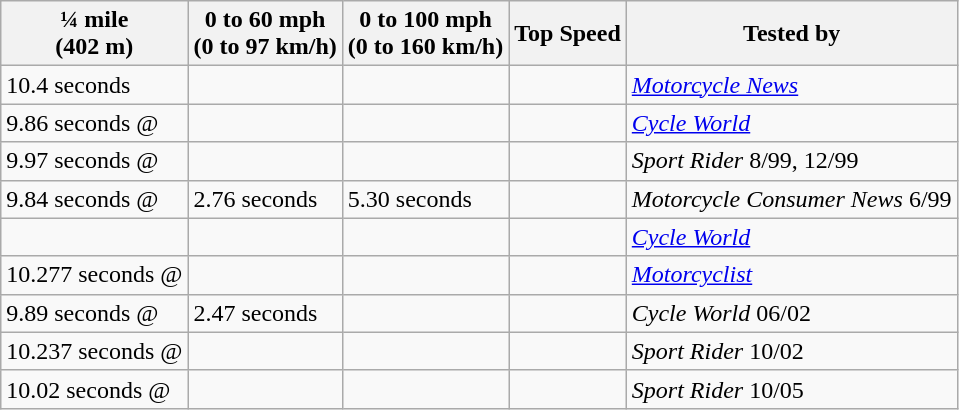<table class="wikitable sortable">
<tr>
<th>¼ mile <br>(402 m)</th>
<th>0 to 60 mph<br>(0 to 97 km/h)</th>
<th>0 to 100 mph<br>(0 to 160 km/h)</th>
<th>Top Speed</th>
<th>Tested by</th>
</tr>
<tr>
<td>10.4 seconds</td>
<td></td>
<td></td>
<td></td>
<td><em><a href='#'>Motorcycle News</a></em></td>
</tr>
<tr>
<td>9.86 seconds @ </td>
<td></td>
<td></td>
<td></td>
<td><em><a href='#'>Cycle World</a></em></td>
</tr>
<tr>
<td>9.97 seconds @ </td>
<td></td>
<td></td>
<td></td>
<td><em>Sport Rider</em> 8/99, 12/99</td>
</tr>
<tr>
<td>9.84 seconds @ </td>
<td>2.76 seconds</td>
<td>5.30 seconds</td>
<td></td>
<td><em>Motorcycle Consumer News</em> 6/99</td>
</tr>
<tr>
<td></td>
<td></td>
<td></td>
<td></td>
<td><em><a href='#'>Cycle World</a></em></td>
</tr>
<tr>
<td>10.277 seconds @ </td>
<td></td>
<td></td>
<td></td>
<td><em><a href='#'>Motorcyclist</a></em></td>
</tr>
<tr>
<td>9.89 seconds @ </td>
<td>2.47 seconds</td>
<td></td>
<td></td>
<td><em>Cycle World </em> 06/02</td>
</tr>
<tr>
<td>10.237 seconds @ </td>
<td></td>
<td></td>
<td></td>
<td><em>Sport Rider</em> 10/02</td>
</tr>
<tr>
<td>10.02 seconds @ </td>
<td></td>
<td></td>
<td></td>
<td><em>Sport Rider</em> 10/05</td>
</tr>
</table>
